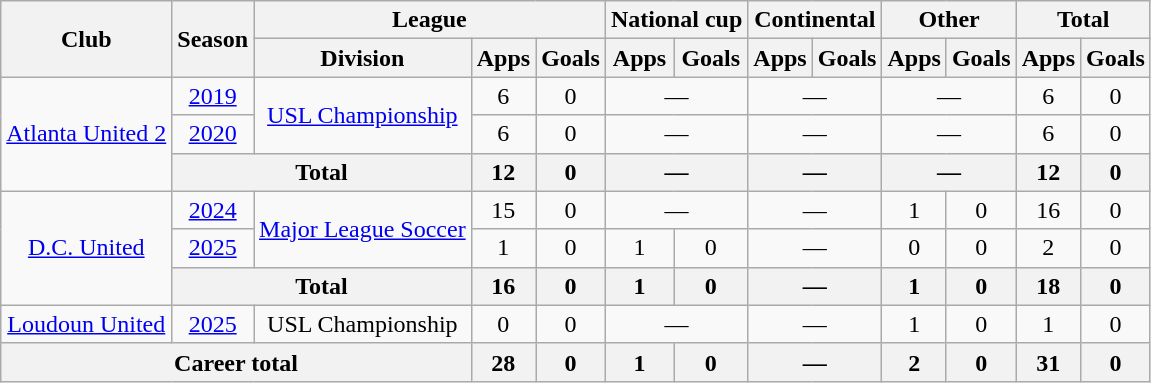<table class="wikitable" style="text-align:center">
<tr>
<th rowspan="2">Club</th>
<th rowspan="2">Season</th>
<th colspan="3">League</th>
<th colspan="2">National cup</th>
<th colspan="2">Continental</th>
<th colspan="2">Other</th>
<th colspan="2">Total</th>
</tr>
<tr>
<th>Division</th>
<th>Apps</th>
<th>Goals</th>
<th>Apps</th>
<th>Goals</th>
<th>Apps</th>
<th>Goals</th>
<th>Apps</th>
<th>Goals</th>
<th>Apps</th>
<th>Goals</th>
</tr>
<tr>
<td rowspan="3"><a href='#'>Atlanta United 2</a></td>
<td><a href='#'>2019</a></td>
<td rowspan="2"><a href='#'>USL Championship</a></td>
<td>6</td>
<td>0</td>
<td colspan="2">—</td>
<td colspan="2">—</td>
<td colspan="2">—</td>
<td>6</td>
<td>0</td>
</tr>
<tr>
<td><a href='#'>2020</a></td>
<td>6</td>
<td>0</td>
<td colspan="2">—</td>
<td colspan="2">—</td>
<td colspan="2">—</td>
<td>6</td>
<td>0</td>
</tr>
<tr>
<th colspan="2">Total</th>
<th>12</th>
<th>0</th>
<th colspan="2">—</th>
<th colspan="2">—</th>
<th colspan="2">—</th>
<th>12</th>
<th>0</th>
</tr>
<tr>
<td rowspan="3"><a href='#'>D.C. United</a></td>
<td><a href='#'>2024</a></td>
<td rowspan="2"><a href='#'>Major League Soccer</a></td>
<td>15</td>
<td>0</td>
<td colspan="2">—</td>
<td colspan="2">—</td>
<td>1</td>
<td>0</td>
<td>16</td>
<td>0</td>
</tr>
<tr>
<td><a href='#'>2025</a></td>
<td>1</td>
<td>0</td>
<td>1</td>
<td>0</td>
<td colspan="2">—</td>
<td>0</td>
<td>0</td>
<td>2</td>
<td>0</td>
</tr>
<tr>
<th colspan="2">Total</th>
<th>16</th>
<th>0</th>
<th>1</th>
<th>0</th>
<th colspan="2">—</th>
<th>1</th>
<th>0</th>
<th>18</th>
<th>0</th>
</tr>
<tr>
<td><a href='#'>Loudoun United</a></td>
<td><a href='#'>2025</a></td>
<td>USL Championship</td>
<td>0</td>
<td>0</td>
<td colspan="2">—</td>
<td colspan="2">—</td>
<td>1</td>
<td>0</td>
<td>1</td>
<td>0</td>
</tr>
<tr>
<th colspan="3">Career total</th>
<th>28</th>
<th>0</th>
<th>1</th>
<th>0</th>
<th colspan="2">—</th>
<th>2</th>
<th>0</th>
<th>31</th>
<th>0</th>
</tr>
</table>
